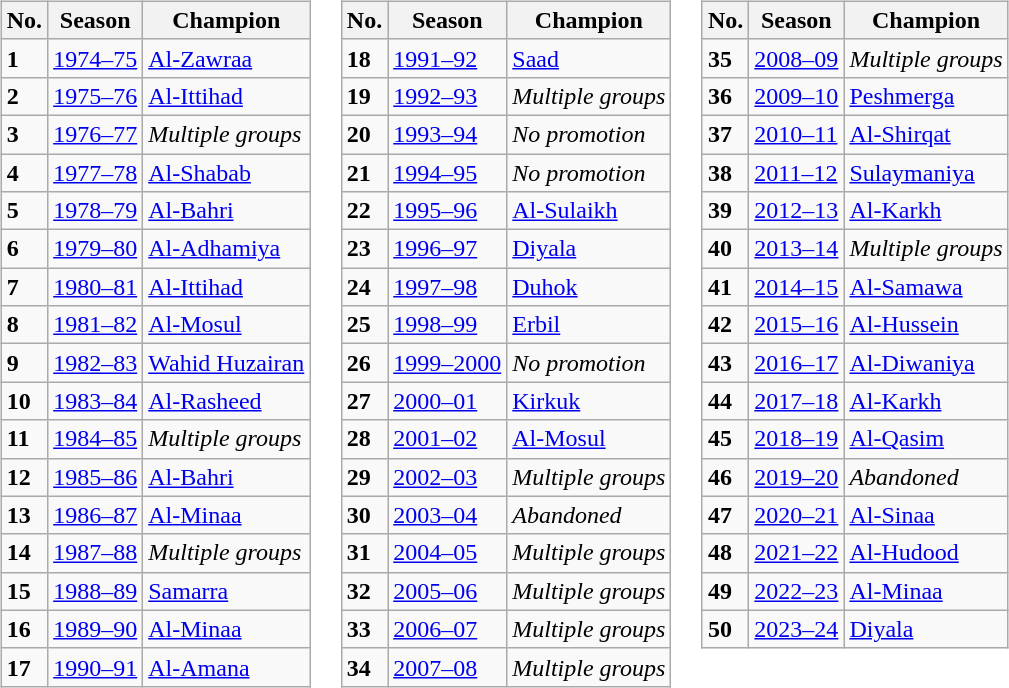<table>
<tr>
<td valign="top"><br><table class="wikitable">
<tr>
<th>No.</th>
<th>Season</th>
<th>Champion</th>
</tr>
<tr>
<td><strong>1</strong></td>
<td><a href='#'>1974–75</a></td>
<td><a href='#'>Al-Zawraa</a></td>
</tr>
<tr>
<td><strong>2</strong></td>
<td><a href='#'>1975–76</a></td>
<td><a href='#'>Al-Ittihad</a></td>
</tr>
<tr>
<td><strong>3</strong></td>
<td><a href='#'>1976–77</a></td>
<td><em>Multiple groups</em></td>
</tr>
<tr>
<td><strong>4</strong></td>
<td><a href='#'>1977–78</a></td>
<td><a href='#'>Al-Shabab</a></td>
</tr>
<tr>
<td><strong>5</strong></td>
<td><a href='#'>1978–79</a></td>
<td><a href='#'>Al-Bahri</a></td>
</tr>
<tr>
<td><strong>6</strong></td>
<td><a href='#'>1979–80</a></td>
<td><a href='#'>Al-Adhamiya</a></td>
</tr>
<tr>
<td><strong>7</strong></td>
<td><a href='#'>1980–81</a></td>
<td><a href='#'>Al-Ittihad</a></td>
</tr>
<tr>
<td><strong>8</strong></td>
<td><a href='#'>1981–82</a></td>
<td><a href='#'>Al-Mosul</a></td>
</tr>
<tr>
<td><strong>9</strong></td>
<td><a href='#'>1982–83</a></td>
<td><a href='#'>Wahid Huzairan</a></td>
</tr>
<tr>
<td><strong>10</strong></td>
<td><a href='#'>1983–84</a></td>
<td><a href='#'>Al-Rasheed</a></td>
</tr>
<tr>
<td><strong>11</strong></td>
<td><a href='#'>1984–85</a></td>
<td><em>Multiple groups</em></td>
</tr>
<tr>
<td><strong>12</strong></td>
<td><a href='#'>1985–86</a></td>
<td><a href='#'>Al-Bahri</a></td>
</tr>
<tr>
<td><strong>13</strong></td>
<td><a href='#'>1986–87</a></td>
<td><a href='#'>Al-Minaa</a></td>
</tr>
<tr>
<td><strong>14</strong></td>
<td><a href='#'>1987–88</a></td>
<td><em>Multiple groups</em></td>
</tr>
<tr>
<td><strong>15</strong></td>
<td><a href='#'>1988–89</a></td>
<td><a href='#'>Samarra</a></td>
</tr>
<tr>
<td><strong>16</strong></td>
<td><a href='#'>1989–90</a></td>
<td><a href='#'>Al-Minaa</a></td>
</tr>
<tr>
<td><strong>17</strong></td>
<td><a href='#'>1990–91</a></td>
<td><a href='#'>Al-Amana</a></td>
</tr>
</table>
</td>
<td valign="top"><br><table class="wikitable">
<tr>
<th>No.</th>
<th>Season</th>
<th>Champion</th>
</tr>
<tr>
<td><strong>18</strong></td>
<td><a href='#'>1991–92</a></td>
<td><a href='#'>Saad</a></td>
</tr>
<tr>
<td><strong>19</strong></td>
<td><a href='#'>1992–93</a></td>
<td><em>Multiple groups</em></td>
</tr>
<tr>
<td><strong>20</strong></td>
<td><a href='#'>1993–94</a></td>
<td><em>No promotion</em></td>
</tr>
<tr>
<td><strong>21</strong></td>
<td><a href='#'>1994–95</a></td>
<td><em>No promotion</em></td>
</tr>
<tr>
<td><strong>22</strong></td>
<td><a href='#'>1995–96</a></td>
<td><a href='#'>Al-Sulaikh</a></td>
</tr>
<tr>
<td><strong>23</strong></td>
<td><a href='#'>1996–97</a></td>
<td><a href='#'>Diyala</a></td>
</tr>
<tr>
<td><strong>24</strong></td>
<td><a href='#'>1997–98</a></td>
<td><a href='#'>Duhok</a></td>
</tr>
<tr>
<td><strong>25</strong></td>
<td><a href='#'>1998–99</a></td>
<td><a href='#'>Erbil</a></td>
</tr>
<tr>
<td><strong>26</strong></td>
<td><a href='#'>1999–2000</a></td>
<td><em>No promotion</em></td>
</tr>
<tr>
<td><strong>27</strong></td>
<td><a href='#'>2000–01</a></td>
<td><a href='#'>Kirkuk</a></td>
</tr>
<tr>
<td><strong>28</strong></td>
<td><a href='#'>2001–02</a></td>
<td><a href='#'>Al-Mosul</a></td>
</tr>
<tr>
<td><strong>29</strong></td>
<td><a href='#'>2002–03</a></td>
<td><em>Multiple groups</em></td>
</tr>
<tr>
<td><strong>30</strong></td>
<td><a href='#'>2003–04</a></td>
<td><em>Abandoned</em></td>
</tr>
<tr>
<td><strong>31</strong></td>
<td><a href='#'>2004–05</a></td>
<td><em>Multiple groups</em></td>
</tr>
<tr>
<td><strong>32</strong></td>
<td><a href='#'>2005–06</a></td>
<td><em>Multiple groups</em></td>
</tr>
<tr>
<td><strong>33</strong></td>
<td><a href='#'>2006–07</a></td>
<td><em>Multiple groups</em></td>
</tr>
<tr>
<td><strong>34</strong></td>
<td><a href='#'>2007–08</a></td>
<td><em>Multiple groups</em></td>
</tr>
</table>
</td>
<td valign="top"><br><table class="wikitable">
<tr>
<th>No.</th>
<th>Season</th>
<th>Champion</th>
</tr>
<tr>
<td><strong>35</strong></td>
<td><a href='#'>2008–09</a></td>
<td><em>Multiple groups</em></td>
</tr>
<tr>
<td><strong>36</strong></td>
<td><a href='#'>2009–10</a></td>
<td><a href='#'>Peshmerga</a></td>
</tr>
<tr>
<td><strong>37</strong></td>
<td><a href='#'>2010–11</a></td>
<td><a href='#'>Al-Shirqat</a></td>
</tr>
<tr>
<td><strong>38</strong></td>
<td><a href='#'>2011–12</a></td>
<td><a href='#'>Sulaymaniya</a></td>
</tr>
<tr>
<td><strong>39</strong></td>
<td><a href='#'>2012–13</a></td>
<td><a href='#'>Al-Karkh</a></td>
</tr>
<tr>
<td><strong>40</strong></td>
<td><a href='#'>2013–14</a></td>
<td><em>Multiple groups</em></td>
</tr>
<tr>
<td><strong>41</strong></td>
<td><a href='#'>2014–15</a></td>
<td><a href='#'>Al-Samawa</a></td>
</tr>
<tr>
<td><strong>42</strong></td>
<td><a href='#'>2015–16</a></td>
<td><a href='#'>Al-Hussein</a></td>
</tr>
<tr>
<td><strong>43</strong></td>
<td><a href='#'>2016–17</a></td>
<td><a href='#'>Al-Diwaniya</a></td>
</tr>
<tr>
<td><strong>44</strong></td>
<td><a href='#'>2017–18</a></td>
<td><a href='#'>Al-Karkh</a></td>
</tr>
<tr>
<td><strong>45</strong></td>
<td><a href='#'>2018–19</a></td>
<td><a href='#'>Al-Qasim</a></td>
</tr>
<tr>
<td><strong>46</strong></td>
<td><a href='#'>2019–20</a></td>
<td><em>Abandoned</em></td>
</tr>
<tr>
<td><strong>47</strong></td>
<td><a href='#'>2020–21</a></td>
<td><a href='#'>Al-Sinaa</a></td>
</tr>
<tr>
<td><strong>48</strong></td>
<td><a href='#'>2021–22</a></td>
<td><a href='#'>Al-Hudood</a></td>
</tr>
<tr>
<td><strong>49</strong></td>
<td><a href='#'>2022–23</a></td>
<td><a href='#'>Al-Minaa</a></td>
</tr>
<tr>
<td><strong>50</strong></td>
<td><a href='#'>2023–24</a></td>
<td><a href='#'>Diyala</a></td>
</tr>
</table>
</td>
</tr>
</table>
